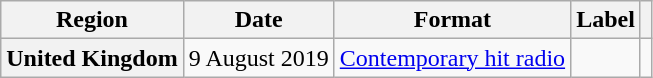<table class="wikitable plainrowheaders">
<tr>
<th>Region</th>
<th>Date</th>
<th>Format</th>
<th>Label</th>
<th></th>
</tr>
<tr>
<th scope="row">United Kingdom</th>
<td>9 August 2019</td>
<td><a href='#'>Contemporary hit radio</a></td>
<td></td>
<td></td>
</tr>
</table>
